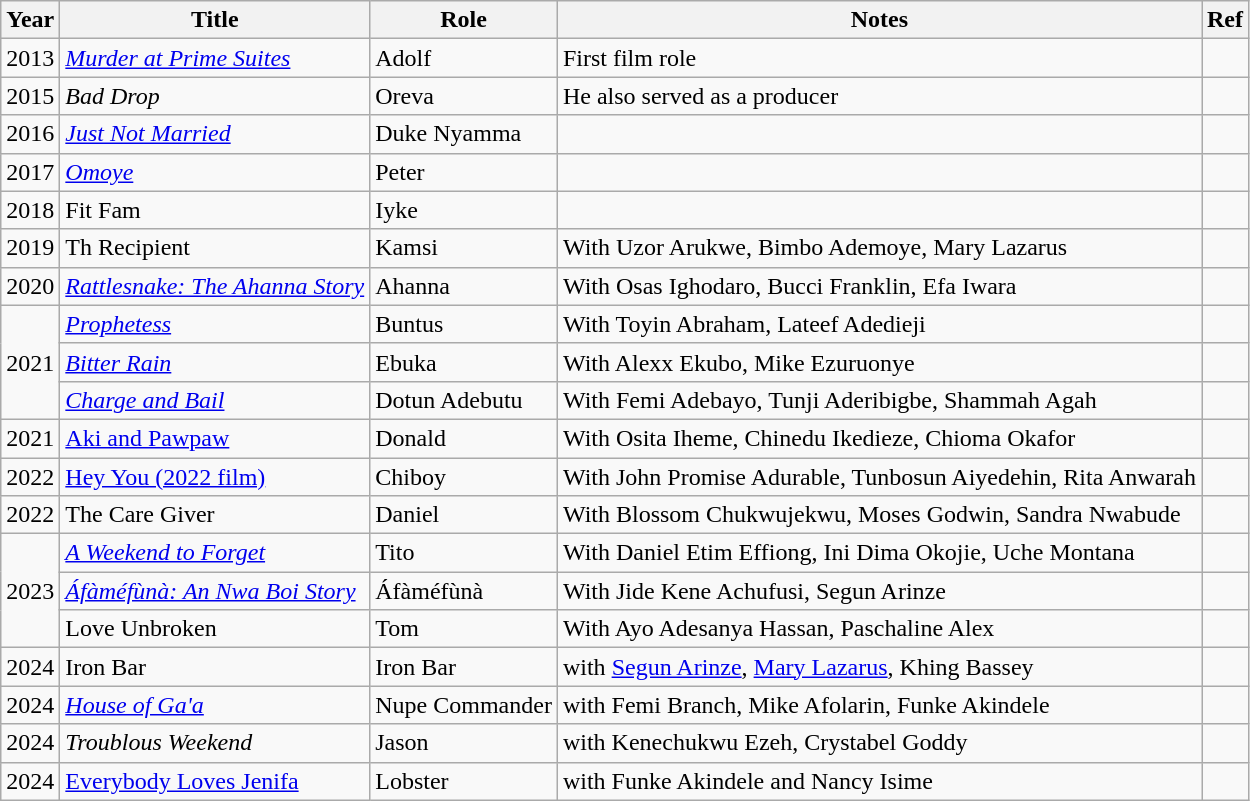<table class="wikitable">
<tr>
<th>Year</th>
<th>Title</th>
<th>Role</th>
<th>Notes</th>
<th>Ref</th>
</tr>
<tr>
<td>2013</td>
<td><em><a href='#'>Murder at Prime Suites</a></em></td>
<td>Adolf</td>
<td>First film role</td>
<td></td>
</tr>
<tr>
<td>2015</td>
<td><em>Bad Drop</em></td>
<td>Oreva</td>
<td>He also served as a producer</td>
<td></td>
</tr>
<tr>
<td>2016</td>
<td><em><a href='#'>Just Not Married</a></em></td>
<td>Duke Nyamma</td>
<td></td>
<td></td>
</tr>
<tr>
<td>2017</td>
<td><em><a href='#'>Omoye</a></em></td>
<td>Peter</td>
<td></td>
<td></td>
</tr>
<tr>
<td>2018</td>
<td>Fit Fam</td>
<td>Iyke</td>
<td></td>
<td></td>
</tr>
<tr>
<td>2019</td>
<td>Th Recipient</td>
<td>Kamsi</td>
<td>With Uzor Arukwe, Bimbo Ademoye, Mary Lazarus</td>
<td></td>
</tr>
<tr>
<td>2020</td>
<td><em><a href='#'>Rattlesnake: The Ahanna Story</a></em></td>
<td>Ahanna</td>
<td>With Osas Ighodaro, Bucci Franklin, Efa Iwara</td>
<td></td>
</tr>
<tr>
<td rowspan="3">2021</td>
<td><a href='#'><em>Prophetess</em></a></td>
<td>Buntus</td>
<td>With Toyin Abraham, Lateef Adedieji</td>
<td></td>
</tr>
<tr>
<td><em><a href='#'>Bitter Rain</a></em></td>
<td>Ebuka</td>
<td>With Alexx Ekubo, Mike Ezuruonye</td>
<td></td>
</tr>
<tr>
<td><em><a href='#'>Charge and Bail</a></em></td>
<td>Dotun Adebutu</td>
<td>With Femi Adebayo, Tunji Aderibigbe, Shammah Agah</td>
<td></td>
</tr>
<tr>
<td>2021</td>
<td><a href='#'>Aki and Pawpaw</a></td>
<td>Donald</td>
<td>With Osita Iheme, Chinedu Ikedieze, Chioma Okafor</td>
<td></td>
</tr>
<tr>
<td>2022</td>
<td><a href='#'>Hey You (2022 film)</a></td>
<td>Chiboy</td>
<td>With John Promise Adurable, Tunbosun Aiyedehin, Rita Anwarah</td>
<td></td>
</tr>
<tr>
<td>2022</td>
<td>The Care Giver</td>
<td>Daniel</td>
<td>With Blossom Chukwujekwu, Moses Godwin, Sandra Nwabude</td>
<td></td>
</tr>
<tr>
<td rowspan=3>2023</td>
<td><a href='#'><em>A Weekend to Forget</em></a></td>
<td>Tito</td>
<td>With Daniel Etim Effiong, Ini Dima Okojie, Uche Montana</td>
<td></td>
</tr>
<tr>
<td><em><a href='#'>Áfàméfùnà: An Nwa Boi Story</a></em></td>
<td>Áfàméfùnà</td>
<td>With Jide Kene Achufusi, Segun Arinze</td>
<td></td>
</tr>
<tr>
<td>Love Unbroken</td>
<td>Tom</td>
<td>With Ayo Adesanya Hassan, Paschaline Alex</td>
<td></td>
</tr>
<tr>
<td>2024</td>
<td>Iron Bar</td>
<td>Iron Bar</td>
<td>with <a href='#'>Segun Arinze</a>, <a href='#'>Mary Lazarus</a>, Khing Bassey</td>
<td></td>
</tr>
<tr>
<td>2024</td>
<td><em><a href='#'>House of Ga'a</a></em></td>
<td>Nupe Commander</td>
<td>with Femi Branch, Mike Afolarin, Funke Akindele</td>
<td></td>
</tr>
<tr>
<td>2024</td>
<td><em>Troublous Weekend</em></td>
<td>Jason</td>
<td>with Kenechukwu Ezeh, Crystabel Goddy</td>
<td></td>
</tr>
<tr>
<td>2024</td>
<td><a href='#'>Everybody Loves Jenifa</a></td>
<td>Lobster</td>
<td>with Funke Akindele and Nancy Isime</td>
<td></td>
</tr>
</table>
